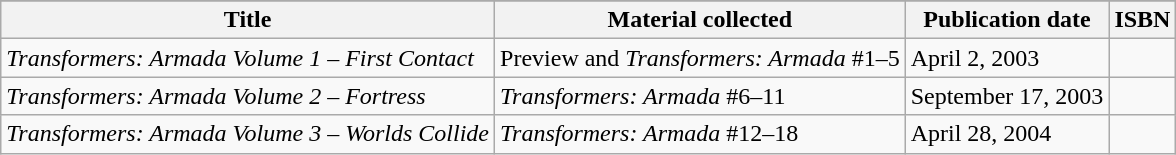<table class="wikitable">
<tr>
</tr>
<tr>
<th>Title</th>
<th>Material collected</th>
<th>Publication date</th>
<th>ISBN</th>
</tr>
<tr>
<td><em>Transformers: Armada Volume 1 – First Contact</em></td>
<td>Preview and <em>Transformers: Armada</em> #1–5</td>
<td>April 2, 2003</td>
<td></td>
</tr>
<tr>
<td><em>Transformers: Armada Volume 2 – Fortress</em></td>
<td><em>Transformers: Armada</em> #6–11</td>
<td>September 17, 2003</td>
<td></td>
</tr>
<tr>
<td><em>Transformers: Armada Volume 3 – Worlds Collide</em></td>
<td><em>Transformers: Armada</em> #12–18</td>
<td>April 28, 2004</td>
<td></td>
</tr>
</table>
